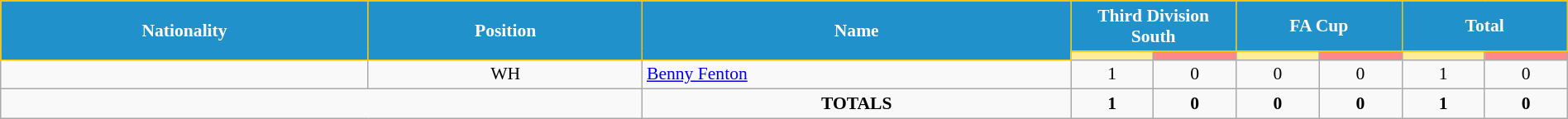<table class="wikitable" style="text-align:center; font-size:90%; width:100%;">
<tr>
<th rowspan="2" style="background:#2191CC; color:white; border:1px solid #F7C408; text-align:center;">Nationality</th>
<th rowspan="2" style="background:#2191CC; color:white; border:1px solid #F7C408; text-align:center;">Position</th>
<th rowspan="2" style="background:#2191CC; color:white; border:1px solid #F7C408; text-align:center;">Name</th>
<th colspan="2" style="background:#2191CC; color:white; border:1px solid #F7C408; text-align:center;">Third Division South</th>
<th colspan="2" style="background:#2191CC; color:white; border:1px solid #F7C408; text-align:center;">FA Cup</th>
<th colspan="2" style="background:#2191CC; color:white; border:1px solid #F7C408; text-align:center;">Total</th>
</tr>
<tr>
<th width=60 style="background: #FFEE99"></th>
<th width=60 style="background: #FF8888"></th>
<th width=60 style="background: #FFEE99"></th>
<th width=60 style="background: #FF8888"></th>
<th width=60 style="background: #FFEE99"></th>
<th width=60 style="background: #FF8888"></th>
</tr>
<tr>
<td></td>
<td>WH</td>
<td align="left"><a href='#'>Benny Fenton</a></td>
<td>1</td>
<td>0</td>
<td>0</td>
<td>0</td>
<td>1</td>
<td>0</td>
</tr>
<tr>
<td colspan="2"></td>
<td><strong>TOTALS</strong></td>
<td><strong>1</strong></td>
<td><strong>0</strong></td>
<td><strong>0</strong></td>
<td><strong>0</strong></td>
<td><strong>1</strong></td>
<td><strong>0</strong></td>
</tr>
</table>
